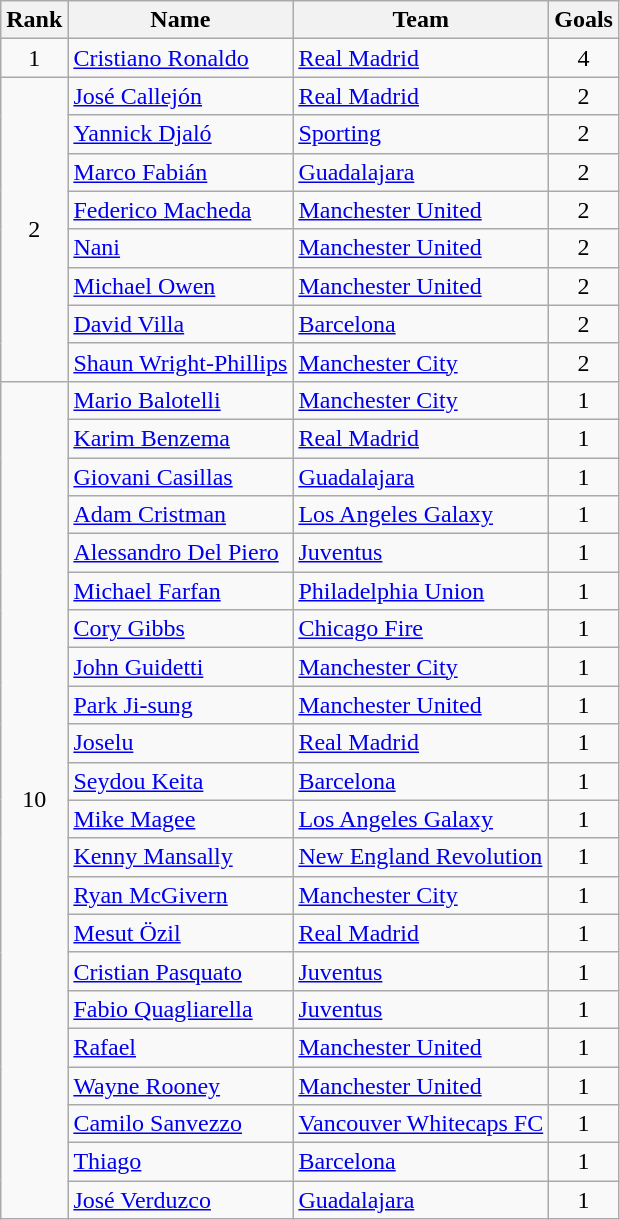<table class="wikitable" style="text-align:center">
<tr>
<th>Rank</th>
<th>Name</th>
<th>Team</th>
<th>Goals</th>
</tr>
<tr>
<td rowspan=1>1</td>
<td align="left"> <a href='#'>Cristiano Ronaldo</a></td>
<td align="left"><a href='#'>Real Madrid</a></td>
<td>4</td>
</tr>
<tr>
<td rowspan=8>2</td>
<td align="left"> <a href='#'>José Callejón</a></td>
<td align="left"><a href='#'>Real Madrid</a></td>
<td>2</td>
</tr>
<tr>
<td align="left"> <a href='#'>Yannick Djaló</a></td>
<td align="left"><a href='#'>Sporting</a></td>
<td>2</td>
</tr>
<tr>
<td align=left> <a href='#'>Marco Fabián</a></td>
<td align=left><a href='#'>Guadalajara</a></td>
<td>2</td>
</tr>
<tr>
<td align="left"> <a href='#'>Federico Macheda</a></td>
<td align="left"><a href='#'>Manchester United</a></td>
<td>2</td>
</tr>
<tr>
<td align="left"> <a href='#'>Nani</a></td>
<td align="left"><a href='#'>Manchester United</a></td>
<td>2</td>
</tr>
<tr>
<td align="left"> <a href='#'>Michael Owen</a></td>
<td align="left"><a href='#'>Manchester United</a></td>
<td>2</td>
</tr>
<tr>
<td align="left"> <a href='#'>David Villa</a></td>
<td align="left"><a href='#'>Barcelona</a></td>
<td>2</td>
</tr>
<tr>
<td align="left"> <a href='#'>Shaun Wright-Phillips</a></td>
<td align="left"><a href='#'>Manchester City</a></td>
<td>2</td>
</tr>
<tr>
<td rowspan=22>10</td>
<td align="left"> <a href='#'>Mario Balotelli</a></td>
<td align="left"><a href='#'>Manchester City</a></td>
<td>1</td>
</tr>
<tr>
<td align="left"> <a href='#'>Karim Benzema</a></td>
<td align="left"><a href='#'>Real Madrid</a></td>
<td>1</td>
</tr>
<tr>
<td align=left> <a href='#'>Giovani Casillas</a></td>
<td align=left><a href='#'>Guadalajara</a></td>
<td>1</td>
</tr>
<tr>
<td align="left"> <a href='#'>Adam Cristman</a></td>
<td align="left"><a href='#'>Los Angeles Galaxy</a></td>
<td>1</td>
</tr>
<tr>
<td align="left"> <a href='#'>Alessandro Del Piero</a></td>
<td align="left"><a href='#'>Juventus</a></td>
<td>1</td>
</tr>
<tr>
<td align="left"> <a href='#'>Michael Farfan</a></td>
<td align="left"><a href='#'>Philadelphia Union</a></td>
<td>1</td>
</tr>
<tr>
<td align="left"> <a href='#'>Cory Gibbs</a></td>
<td align="left"><a href='#'>Chicago Fire</a></td>
<td>1</td>
</tr>
<tr>
<td align="left"> <a href='#'>John Guidetti</a></td>
<td align="left"><a href='#'>Manchester City</a></td>
<td>1</td>
</tr>
<tr>
<td align="left"> <a href='#'>Park Ji-sung</a></td>
<td align="left"><a href='#'>Manchester United</a></td>
<td>1</td>
</tr>
<tr>
<td align="left"> <a href='#'>Joselu</a></td>
<td align="left"><a href='#'>Real Madrid</a></td>
<td>1</td>
</tr>
<tr>
<td align="left"> <a href='#'>Seydou Keita</a></td>
<td align="left"><a href='#'>Barcelona</a></td>
<td>1</td>
</tr>
<tr>
<td align="left"> <a href='#'>Mike Magee</a></td>
<td align="left"><a href='#'>Los Angeles Galaxy</a></td>
<td>1</td>
</tr>
<tr>
<td align="left"> <a href='#'>Kenny Mansally</a></td>
<td align="left"><a href='#'>New England Revolution</a></td>
<td>1</td>
</tr>
<tr>
<td align="left"> <a href='#'>Ryan McGivern</a></td>
<td align="left"><a href='#'>Manchester City</a></td>
<td>1</td>
</tr>
<tr>
<td align="left"> <a href='#'>Mesut Özil</a></td>
<td align="left"><a href='#'>Real Madrid</a></td>
<td>1</td>
</tr>
<tr>
<td align="left"> <a href='#'>Cristian Pasquato</a></td>
<td align="left"><a href='#'>Juventus</a></td>
<td>1</td>
</tr>
<tr>
<td align="left"> <a href='#'>Fabio Quagliarella</a></td>
<td align="left"><a href='#'>Juventus</a></td>
<td>1</td>
</tr>
<tr>
<td align="left"> <a href='#'>Rafael</a></td>
<td align="left"><a href='#'>Manchester United</a></td>
<td>1</td>
</tr>
<tr>
<td align="left"> <a href='#'>Wayne Rooney</a></td>
<td align="left"><a href='#'>Manchester United</a></td>
<td>1</td>
</tr>
<tr>
<td align="left"> <a href='#'>Camilo Sanvezzo</a></td>
<td align="left"><a href='#'>Vancouver Whitecaps FC</a></td>
<td>1</td>
</tr>
<tr>
<td align="left"> <a href='#'>Thiago</a></td>
<td align="left"><a href='#'>Barcelona</a></td>
<td>1</td>
</tr>
<tr>
<td align=left> <a href='#'>José Verduzco</a></td>
<td align=left><a href='#'>Guadalajara</a></td>
<td>1</td>
</tr>
</table>
